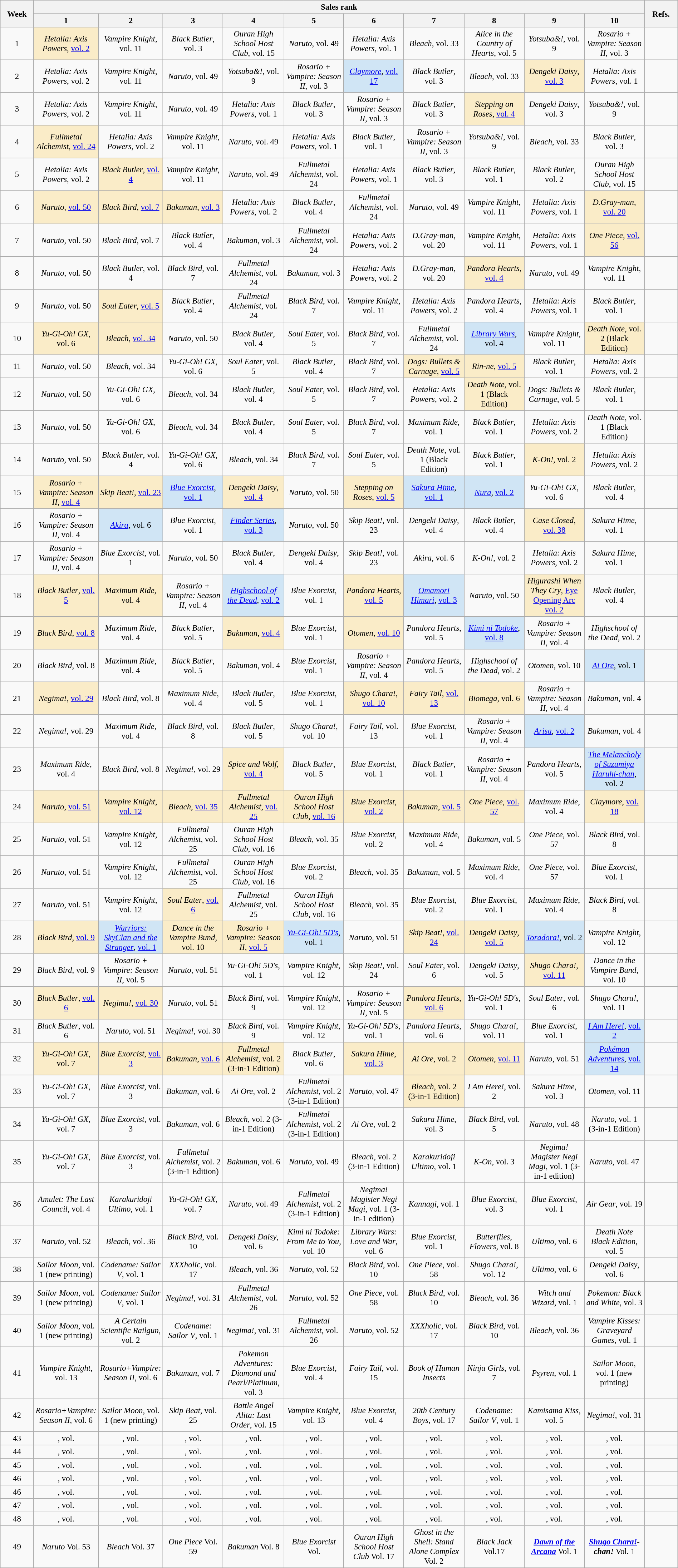<table class="wikitable" style="font-size: 95%; text-align: center; width: 100%;">
<tr>
<th rowspan="2" width="5%">Week</th>
<th colspan="10">Sales rank</th>
<th rowspan="2" width="5%">Refs.</th>
</tr>
<tr>
<th width="9%">1</th>
<th width="9%">2</th>
<th width="9%">3</th>
<th width="9%">4</th>
<th width="9%">5</th>
<th width="9%">6</th>
<th width="9%">7</th>
<th width="9%">8</th>
<th width="9%">9</th>
<th width="9%">10</th>
</tr>
<tr>
<td>1</td>
<td bgcolor="#faecc8"><em>Hetalia: Axis Powers</em>, <a href='#'>vol. 2</a></td>
<td><em>Vampire Knight</em>, vol. 11</td>
<td><em>Black Butler</em>, vol. 3</td>
<td><em>Ouran High School Host Club</em>, vol. 15</td>
<td><em>Naruto</em>, vol. 49</td>
<td><em>Hetalia: Axis Powers</em>, vol. 1</td>
<td><em>Bleach</em>, vol. 33</td>
<td><em>Alice in the Country of Hearts</em>, vol. 5</td>
<td><em>Yotsuba&!</em>, vol. 9</td>
<td><em>Rosario + Vampire: Season II</em>, vol. 3</td>
<td></td>
</tr>
<tr>
<td>2</td>
<td><em>Hetalia: Axis Powers</em>, vol. 2</td>
<td><em>Vampire Knight</em>, vol. 11</td>
<td><em>Naruto</em>, vol. 49</td>
<td><em>Yotsuba&!</em>, vol. 9</td>
<td><em>Rosario + Vampire: Season II</em>, vol. 3</td>
<td bgcolor="#d0e5f5"><em><a href='#'>Claymore</a></em>, <a href='#'>vol. 17</a></td>
<td><em>Black Butler</em>, vol. 3</td>
<td><em>Bleach</em>, vol. 33</td>
<td bgcolor="#faecc8"><em>Dengeki Daisy</em>, <a href='#'>vol. 3</a></td>
<td><em>Hetalia: Axis Powers</em>, vol. 1</td>
<td></td>
</tr>
<tr>
<td>3</td>
<td><em>Hetalia: Axis Powers</em>, vol. 2</td>
<td><em>Vampire Knight</em>, vol. 11</td>
<td><em>Naruto</em>, vol. 49</td>
<td><em>Hetalia: Axis Powers</em>, vol. 1</td>
<td><em>Black Butler</em>, vol. 3</td>
<td><em>Rosario + Vampire: Season II</em>, vol. 3</td>
<td><em>Black Butler</em>, vol. 3</td>
<td bgcolor="#faecc8"><em>Stepping on Roses</em>, <a href='#'>vol. 4</a></td>
<td><em>Dengeki Daisy</em>, vol. 3</td>
<td><em>Yotsuba&!</em>, vol. 9</td>
<td></td>
</tr>
<tr>
<td>4</td>
<td bgcolor="#faecc8"><em>Fullmetal Alchemist</em>, <a href='#'>vol. 24</a></td>
<td><em>Hetalia: Axis Powers</em>, vol. 2</td>
<td><em>Vampire Knight</em>, vol. 11</td>
<td><em>Naruto</em>, vol. 49</td>
<td><em>Hetalia: Axis Powers</em>, vol. 1</td>
<td><em>Black Butler</em>, vol. 1</td>
<td><em>Rosario + Vampire: Season II</em>, vol. 3</td>
<td><em>Yotsuba&!</em>, vol. 9</td>
<td><em>Bleach</em>, vol. 33</td>
<td><em>Black Butler</em>, vol. 3</td>
<td></td>
</tr>
<tr>
<td>5</td>
<td><em>Hetalia: Axis Powers</em>, vol. 2</td>
<td bgcolor="#faecc8"><em>Black Butler</em>, <a href='#'>vol. 4</a></td>
<td><em>Vampire Knight</em>, vol. 11</td>
<td><em>Naruto</em>, vol. 49</td>
<td><em>Fullmetal Alchemist</em>, vol. 24</td>
<td><em>Hetalia: Axis Powers</em>, vol. 1</td>
<td><em>Black Butler</em>, vol. 3</td>
<td><em>Black Butler</em>, vol. 1</td>
<td><em>Black Butler</em>, vol. 2</td>
<td><em>Ouran High School Host Club</em>, vol. 15</td>
<td></td>
</tr>
<tr>
<td>6</td>
<td bgcolor="#faecc8"><em>Naruto</em>, <a href='#'>vol. 50</a></td>
<td bgcolor="#faecc8"><em>Black Bird</em>, <a href='#'>vol. 7</a></td>
<td bgcolor="#faecc8"><em>Bakuman</em>, <a href='#'>vol. 3</a></td>
<td><em>Hetalia: Axis Powers</em>, vol. 2</td>
<td><em>Black Butler</em>, vol. 4</td>
<td><em>Fullmetal Alchemist</em>, vol. 24</td>
<td><em>Naruto</em>, vol. 49</td>
<td><em>Vampire Knight</em>, vol. 11</td>
<td><em>Hetalia: Axis Powers</em>, vol. 1</td>
<td bgcolor="#faecc8"><em>D.Gray-man</em>, <a href='#'>vol. 20</a></td>
<td></td>
</tr>
<tr>
<td>7</td>
<td><em>Naruto</em>, vol. 50</td>
<td><em>Black Bird</em>, vol. 7</td>
<td><em>Black Butler</em>, vol. 4</td>
<td><em>Bakuman</em>, vol. 3</td>
<td><em>Fullmetal Alchemist</em>, vol. 24</td>
<td><em>Hetalia: Axis Powers</em>, vol. 2</td>
<td><em>D.Gray-man</em>, vol. 20</td>
<td><em>Vampire Knight</em>, vol. 11</td>
<td><em>Hetalia: Axis Powers</em>, vol. 1</td>
<td bgcolor="#faecc8"><em>One Piece</em>, <a href='#'>vol. 56</a></td>
<td></td>
</tr>
<tr>
<td>8</td>
<td><em>Naruto</em>, vol. 50</td>
<td><em>Black Butler</em>, vol. 4</td>
<td><em>Black Bird</em>, vol. 7</td>
<td><em>Fullmetal Alchemist</em>, vol. 24</td>
<td><em>Bakuman</em>, vol. 3</td>
<td><em>Hetalia: Axis Powers</em>, vol. 2</td>
<td><em>D.Gray-man</em>, vol. 20</td>
<td bgcolor="#faecc8"><em>Pandora Hearts</em>, <a href='#'>vol. 4</a></td>
<td><em>Naruto</em>, vol. 49</td>
<td><em>Vampire Knight</em>, vol. 11</td>
<td></td>
</tr>
<tr>
<td>9</td>
<td><em>Naruto</em>, vol. 50</td>
<td bgcolor="#faecc8"><em>Soul Eater</em>, <a href='#'>vol. 5</a></td>
<td><em>Black Butler</em>, vol. 4</td>
<td><em>Fullmetal Alchemist</em>, vol. 24</td>
<td><em>Black Bird</em>, vol. 7</td>
<td><em>Vampire Knight</em>, vol. 11</td>
<td><em>Hetalia: Axis Powers</em>, vol. 2</td>
<td><em>Pandora Hearts</em>, vol. 4</td>
<td><em>Hetalia: Axis Powers</em>, vol. 1</td>
<td><em>Black Butler</em>, vol. 1</td>
<td></td>
</tr>
<tr>
<td>10</td>
<td bgcolor="#faecc8"><em>Yu-Gi-Oh! GX</em>, vol. 6</td>
<td bgcolor="#faecc8"><em>Bleach</em>, <a href='#'>vol. 34</a></td>
<td><em>Naruto</em>, vol. 50</td>
<td><em>Black Butler</em>, vol. 4</td>
<td><em>Soul Eater</em>, vol. 5</td>
<td><em>Black Bird</em>, vol. 7</td>
<td><em>Fullmetal Alchemist</em>, vol. 24</td>
<td bgcolor="#d0e5f5"><em><a href='#'>Library Wars</a></em>, vol. 4</td>
<td><em>Vampire Knight</em>, vol. 11</td>
<td bgcolor="#faecc8"><em>Death Note</em>, vol. 2 (Black Edition)</td>
<td></td>
</tr>
<tr>
<td>11</td>
<td><em>Naruto</em>, vol. 50</td>
<td><em>Bleach</em>, vol. 34</td>
<td><em>Yu-Gi-Oh! GX</em>, vol. 6</td>
<td><em>Soul Eater</em>, vol. 5</td>
<td><em>Black Butler</em>, vol. 4</td>
<td><em>Black Bird</em>, vol. 7</td>
<td bgcolor="#faecc8"><em>Dogs: Bullets & Carnage</em>, <a href='#'>vol. 5</a></td>
<td bgcolor="#faecc8"><em>Rin-ne</em>, <a href='#'>vol. 5</a></td>
<td><em>Black Butler</em>, vol. 1</td>
<td><em>Hetalia: Axis Powers</em>, vol. 2</td>
<td></td>
</tr>
<tr>
<td>12</td>
<td><em>Naruto</em>, vol. 50</td>
<td><em>Yu-Gi-Oh! GX</em>, vol. 6</td>
<td><em>Bleach</em>, vol. 34</td>
<td><em>Black Butler</em>, vol. 4</td>
<td><em>Soul Eater</em>, vol. 5</td>
<td><em>Black Bird</em>, vol. 7</td>
<td><em>Hetalia: Axis Powers</em>, vol. 2</td>
<td bgcolor="#faecc8"><em>Death Note</em>, vol. 1 (Black Edition)</td>
<td><em>Dogs: Bullets & Carnage</em>, vol. 5</td>
<td><em>Black Butler</em>, vol. 1</td>
<td></td>
</tr>
<tr>
<td>13</td>
<td><em>Naruto</em>, vol. 50</td>
<td><em>Yu-Gi-Oh! GX</em>, vol. 6</td>
<td><em>Bleach</em>, vol. 34</td>
<td><em>Black Butler</em>, vol. 4</td>
<td><em>Soul Eater</em>, vol. 5</td>
<td><em>Black Bird</em>, vol. 7</td>
<td><em>Maximum Ride</em>, vol. 1</td>
<td><em>Black Butler</em>, vol. 1</td>
<td><em>Hetalia: Axis Powers</em>, vol. 2</td>
<td><em>Death Note</em>, vol. 1 (Black Edition)</td>
<td></td>
</tr>
<tr>
<td>14</td>
<td><em>Naruto</em>, vol. 50</td>
<td><em>Black Butler</em>, vol. 4</td>
<td><em>Yu-Gi-Oh! GX</em>, vol. 6</td>
<td><em>Bleach</em>, vol. 34</td>
<td><em>Black Bird</em>, vol. 7</td>
<td><em>Soul Eater</em>, vol. 5</td>
<td><em>Death Note</em>, vol. 1 (Black Edition)</td>
<td><em>Black Butler</em>, vol. 1</td>
<td bgcolor="#faecc8"><em>K-On!</em>, vol. 2</td>
<td><em>Hetalia: Axis Powers</em>, vol. 2</td>
<td></td>
</tr>
<tr>
<td>15</td>
<td bgcolor="#faecc8"><em>Rosario + Vampire: Season II</em>, <a href='#'>vol. 4</a></td>
<td bgcolor="#faecc8"><em>Skip Beat!</em>, <a href='#'>vol. 23</a></td>
<td bgcolor="#d0e5f5"><em><a href='#'>Blue Exorcist</a></em>, <a href='#'>vol. 1</a></td>
<td bgcolor="#faecc8"><em>Dengeki Daisy</em>, <a href='#'>vol. 4</a></td>
<td><em>Naruto</em>, vol. 50</td>
<td bgcolor="#faecc8"><em>Stepping on Roses</em>, <a href='#'>vol. 5</a></td>
<td bgcolor="#d0e5f5"><em><a href='#'>Sakura Hime</a></em>, <a href='#'>vol. 1</a></td>
<td bgcolor="#d0e5f5"><em><a href='#'>Nura</a></em>, <a href='#'>vol. 2</a></td>
<td><em>Yu-Gi-Oh! GX</em>, vol. 6</td>
<td><em>Black Butler</em>, vol. 4</td>
<td></td>
</tr>
<tr>
<td>16</td>
<td><em>Rosario + Vampire: Season II</em>, vol. 4</td>
<td bgcolor="#d0e5f5"><em><a href='#'>Akira</a></em>, vol. 6</td>
<td><em>Blue Exorcist</em>, vol. 1</td>
<td bgcolor="#d0e5f5"><em><a href='#'>Finder Series</a></em>, <a href='#'>vol. 3</a></td>
<td><em>Naruto</em>, vol. 50</td>
<td><em>Skip Beat!</em>, vol. 23</td>
<td><em>Dengeki Daisy</em>, vol. 4</td>
<td><em>Black Butler</em>, vol. 4</td>
<td bgcolor="#faecc8"><em>Case Closed</em>, <a href='#'>vol. 38</a></td>
<td><em>Sakura Hime</em>, vol. 1</td>
<td></td>
</tr>
<tr>
<td>17</td>
<td><em>Rosario + Vampire: Season II</em>, vol. 4</td>
<td><em>Blue Exorcist</em>, vol. 1</td>
<td><em>Naruto</em>, vol. 50</td>
<td><em>Black Butler</em>, vol. 4</td>
<td><em>Dengeki Daisy</em>, vol. 4</td>
<td><em>Skip Beat!</em>, vol. 23</td>
<td><em>Akira</em>, vol. 6</td>
<td><em>K-On!</em>, vol. 2</td>
<td><em>Hetalia: Axis Powers</em>, vol. 2</td>
<td><em>Sakura Hime</em>, vol. 1</td>
<td></td>
</tr>
<tr>
<td>18</td>
<td bgcolor="#faecc8"><em>Black Butler</em>, <a href='#'>vol. 5</a></td>
<td bgcolor="#faecc8"><em>Maximum Ride</em>, vol. 4</td>
<td><em>Rosario + Vampire: Season II</em>, vol. 4</td>
<td bgcolor="#d0e5f5"><em><a href='#'>Highschool of the Dead</a></em>, <a href='#'>vol. 2</a></td>
<td><em>Blue Exorcist</em>, vol. 1</td>
<td bgcolor="#faecc8"><em>Pandora Hearts</em>, <a href='#'>vol. 5</a></td>
<td bgcolor="#d0e5f5"><em><a href='#'>Omamori Himari</a></em>, <a href='#'>vol. 3</a></td>
<td><em>Naruto</em>, vol. 50</td>
<td bgcolor="#faecc8"><em>Higurashi When They Cry</em>, <a href='#'>Eye Opening Arc vol. 2</a></td>
<td><em>Black Butler</em>, vol. 4</td>
<td></td>
</tr>
<tr>
<td>19</td>
<td bgcolor="#faecc8"><em>Black Bird</em>, <a href='#'>vol. 8</a></td>
<td><em>Maximum Ride</em>, vol. 4</td>
<td><em>Black Butler</em>, vol. 5</td>
<td bgcolor="#faecc8"><em>Bakuman</em>, <a href='#'>vol. 4</a></td>
<td><em>Blue Exorcist</em>, vol. 1</td>
<td bgcolor="#faecc8"><em>Otomen</em>, <a href='#'>vol. 10</a></td>
<td><em>Pandora Hearts</em>, vol. 5</td>
<td bgcolor="#d0e5f5"><em><a href='#'>Kimi ni Todoke</a></em>, <a href='#'>vol. 8</a></td>
<td><em>Rosario + Vampire: Season II</em>, vol. 4</td>
<td><em>Highschool of the Dead</em>, vol. 2</td>
<td></td>
</tr>
<tr>
<td>20</td>
<td><em>Black Bird</em>, vol. 8</td>
<td><em>Maximum Ride</em>, vol. 4</td>
<td><em>Black Butler</em>, vol. 5</td>
<td><em>Bakuman</em>, vol. 4</td>
<td><em>Blue Exorcist</em>, vol. 1</td>
<td><em>Rosario + Vampire: Season II</em>, vol. 4</td>
<td><em>Pandora Hearts</em>, vol. 5</td>
<td><em>Highschool of the Dead</em>, vol. 2</td>
<td><em>Otomen</em>, vol. 10</td>
<td bgcolor="#d0e5f5"><em><a href='#'>Ai Ore</a></em>, vol. 1</td>
<td></td>
</tr>
<tr>
<td>21</td>
<td bgcolor="#faecc8"><em>Negima!</em>, <a href='#'>vol. 29</a></td>
<td><em>Black Bird</em>, vol. 8</td>
<td><em>Maximum Ride</em>, vol. 4</td>
<td><em>Black Butler</em>, vol. 5</td>
<td><em>Blue Exorcist</em>, vol. 1</td>
<td bgcolor="#faecc8"><em>Shugo Chara!</em>, <a href='#'>vol. 10</a></td>
<td bgcolor="#faecc8"><em>Fairy Tail</em>, <a href='#'>vol. 13</a></td>
<td bgcolor="#faecc8"><em>Biomega</em>, vol. 6</td>
<td><em>Rosario + Vampire: Season II</em>, vol. 4</td>
<td><em>Bakuman</em>, vol. 4</td>
<td></td>
</tr>
<tr>
<td>22</td>
<td><em>Negima!</em>, vol. 29</td>
<td><em>Maximum Ride</em>, vol. 4</td>
<td><em>Black Bird</em>, vol. 8</td>
<td><em>Black Butler</em>, vol. 5</td>
<td><em>Shugo Chara!</em>, vol. 10</td>
<td><em>Fairy Tail</em>, vol. 13</td>
<td><em>Blue Exorcist</em>, vol. 1</td>
<td><em>Rosario + Vampire: Season II</em>, vol. 4</td>
<td bgcolor="#d0e5f5"><em><a href='#'>Arisa</a></em>, <a href='#'>vol. 2</a></td>
<td><em>Bakuman</em>, vol. 4</td>
<td></td>
</tr>
<tr>
<td>23</td>
<td><em>Maximum Ride</em>, vol. 4</td>
<td><em>Black Bird</em>, vol. 8</td>
<td><em>Negima!</em>, vol. 29</td>
<td bgcolor="#faecc8"><em>Spice and Wolf</em>, <a href='#'>vol. 4</a></td>
<td><em>Black Butler</em>, vol. 5</td>
<td><em>Blue Exorcist</em>, vol. 1</td>
<td><em>Black Butler</em>, vol. 1</td>
<td><em>Rosario + Vampire: Season II</em>, vol. 4</td>
<td><em>Pandora Hearts</em>, vol. 5</td>
<td bgcolor="#d0e5f5"><em><a href='#'>The Melancholy of Suzumiya Haruhi-chan</a></em>, vol. 2</td>
<td></td>
</tr>
<tr>
<td>24</td>
<td bgcolor="#faecc8"><em>Naruto</em>, <a href='#'>vol. 51</a></td>
<td bgcolor="#faecc8"><em>Vampire Knight</em>, <a href='#'>vol. 12</a></td>
<td bgcolor="#faecc8"><em>Bleach</em>, <a href='#'>vol. 35</a></td>
<td bgcolor="#faecc8"><em>Fullmetal Alchemist</em>, <a href='#'>vol. 25</a></td>
<td bgcolor="#faecc8"><em>Ouran High School Host Club</em>, <a href='#'>vol. 16</a></td>
<td bgcolor="#faecc8"><em>Blue Exorcist</em>, <a href='#'>vol. 2</a></td>
<td bgcolor="#faecc8"><em>Bakuman</em>, <a href='#'>vol. 5</a></td>
<td bgcolor="#faecc8"><em>One Piece</em>, <a href='#'>vol. 57</a></td>
<td><em>Maximum Ride</em>, vol. 4</td>
<td bgcolor="#faecc8"><em>Claymore</em>, <a href='#'>vol. 18</a></td>
<td></td>
</tr>
<tr>
<td>25</td>
<td><em>Naruto</em>, vol. 51</td>
<td><em>Vampire Knight</em>, vol. 12</td>
<td><em>Fullmetal Alchemist</em>, vol. 25</td>
<td><em>Ouran High School Host Club</em>, vol. 16</td>
<td><em>Bleach</em>, vol. 35</td>
<td><em>Blue Exorcist</em>, vol. 2</td>
<td><em>Maximum Ride</em>, vol. 4</td>
<td><em>Bakuman</em>, vol. 5</td>
<td><em>One Piece</em>, vol. 57</td>
<td><em>Black Bird</em>, vol. 8</td>
<td></td>
</tr>
<tr>
<td>26</td>
<td><em>Naruto</em>, vol. 51</td>
<td><em>Vampire Knight</em>, vol. 12</td>
<td><em>Fullmetal Alchemist</em>, vol. 25</td>
<td><em>Ouran High School Host Club</em>, vol. 16</td>
<td><em>Blue Exorcist</em>, vol. 2</td>
<td><em>Bleach</em>, vol. 35</td>
<td><em>Bakuman</em>, vol. 5</td>
<td><em>Maximum Ride</em>, vol. 4</td>
<td><em>One Piece</em>, vol. 57</td>
<td><em>Blue Exorcist</em>, vol. 1</td>
<td></td>
</tr>
<tr>
<td>27</td>
<td><em>Naruto</em>, vol. 51</td>
<td><em>Vampire Knight</em>, vol. 12</td>
<td bgcolor="#faecc8"><em>Soul Eater</em>, <a href='#'>vol. 6</a></td>
<td><em>Fullmetal Alchemist</em>, vol. 25</td>
<td><em>Ouran High School Host Club</em>, vol. 16</td>
<td><em>Bleach</em>, vol. 35</td>
<td><em>Blue Exorcist</em>, vol. 2</td>
<td><em>Blue Exorcist</em>, vol. 1</td>
<td><em>Maximum Ride</em>, vol. 4</td>
<td><em>Black Bird</em>, vol. 8</td>
<td></td>
</tr>
<tr>
<td>28</td>
<td bgcolor="#faecc8"><em>Black Bird</em>, <a href='#'>vol. 9</a></td>
<td bgcolor="#d0e5f5"><em><a href='#'>Warriors: SkyClan and the Stranger</a></em>, <a href='#'>vol. 1</a></td>
<td bgcolor="#faecc8"><em>Dance in the Vampire Bund</em>, vol. 10</td>
<td bgcolor="#faecc8"><em>Rosario + Vampire: Season II</em>, <a href='#'>vol. 5</a></td>
<td bgcolor="#d0e5f5"><em><a href='#'>Yu-Gi-Oh! 5D's</a></em>, vol. 1</td>
<td><em>Naruto</em>, vol. 51</td>
<td bgcolor="#faecc8"><em>Skip Beat!</em>, <a href='#'>vol. 24</a></td>
<td bgcolor="#faecc8"><em>Dengeki Daisy</em>, <a href='#'>vol. 5</a></td>
<td bgcolor="#d0e5f5"><em><a href='#'>Toradora!</a></em>, vol. 2</td>
<td><em>Vampire Knight</em>, vol. 12</td>
<td></td>
</tr>
<tr>
<td>29</td>
<td><em>Black Bird</em>, vol. 9</td>
<td><em>Rosario + Vampire: Season II</em>, vol. 5</td>
<td><em>Naruto</em>, vol. 51</td>
<td><em>Yu-Gi-Oh! 5D's</em>, vol. 1</td>
<td><em>Vampire Knight</em>, vol. 12</td>
<td><em>Skip Beat!</em>, vol. 24</td>
<td><em>Soul Eater</em>, vol. 6</td>
<td><em>Dengeki Daisy</em>, vol. 5</td>
<td bgcolor="#faecc8"><em>Shugo Chara!</em>, <a href='#'>vol. 11</a></td>
<td><em>Dance in the Vampire Bund</em>, vol. 10</td>
<td></td>
</tr>
<tr>
<td>30</td>
<td bgcolor="#faecc8"><em>Black Butler</em>, <a href='#'>vol. 6</a></td>
<td bgcolor="#faecc8"><em>Negima!</em>, <a href='#'>vol. 30</a></td>
<td><em>Naruto</em>, vol. 51</td>
<td><em>Black Bird</em>, vol. 9</td>
<td><em>Vampire Knight</em>, vol. 12</td>
<td><em>Rosario + Vampire: Season II</em>, vol. 5</td>
<td bgcolor="#faecc8"><em>Pandora Hearts</em>, <a href='#'>vol. 6</a></td>
<td><em>Yu-Gi-Oh! 5D's</em>, vol. 1</td>
<td><em>Soul Eater</em>, vol. 6</td>
<td><em>Shugo Chara!</em>, vol. 11</td>
<td></td>
</tr>
<tr>
<td>31</td>
<td><em>Black Butler</em>, vol. 6</td>
<td><em>Naruto</em>, vol. 51</td>
<td><em>Negima!</em>, vol. 30</td>
<td><em>Black Bird</em>, vol. 9</td>
<td><em>Vampire Knight</em>, vol. 12</td>
<td><em>Yu-Gi-Oh! 5D's</em>, vol. 1</td>
<td><em>Pandora Hearts</em>, vol. 6</td>
<td><em>Shugo Chara!</em>, vol. 11</td>
<td><em>Blue Exorcist</em>, vol. 1</td>
<td bgcolor="#d0e5f5"><em><a href='#'>I Am Here!</a></em>, <a href='#'>vol. 2</a></td>
<td></td>
</tr>
<tr>
<td>32</td>
<td bgcolor="#faecc8"><em>Yu-Gi-Oh! GX</em>, vol. 7</td>
<td bgcolor="#faecc8"><em>Blue Exorcist</em>, <a href='#'>vol. 3</a></td>
<td bgcolor="#faecc8"><em>Bakuman</em>, <a href='#'>vol. 6</a></td>
<td bgcolor="#faecc8"><em>Fullmetal Alchemist</em>, vol. 2 (3-in-1 Edition)</td>
<td><em>Black Butler</em>, vol. 6</td>
<td bgcolor="#faecc8"><em>Sakura Hime</em>, <a href='#'>vol. 3</a></td>
<td bgcolor="#faecc8"><em>Ai Ore</em>, vol. 2</td>
<td bgcolor="#faecc8"><em>Otomen</em>, <a href='#'>vol. 11</a></td>
<td><em>Naruto</em>, vol. 51</td>
<td bgcolor="#d0e5f5"><em><a href='#'>Pokémon Adventures</a></em>, <a href='#'>vol. 14</a></td>
<td></td>
</tr>
<tr>
<td>33</td>
<td><em>Yu-Gi-Oh! GX</em>, vol. 7</td>
<td><em>Blue Exorcist</em>, vol. 3</td>
<td><em>Bakuman</em>, vol. 6</td>
<td><em>Ai Ore</em>, vol. 2</td>
<td><em>Fullmetal Alchemist</em>, vol. 2 (3-in-1 Edition)</td>
<td><em>Naruto</em>, vol. 47</td>
<td bgcolor="#faecc8"><em>Bleach</em>, vol. 2 (3-in-1 Edition)</td>
<td><em>I Am Here!</em>, vol. 2</td>
<td><em>Sakura Hime</em>, vol. 3</td>
<td><em>Otomen</em>, vol. 11</td>
<td></td>
</tr>
<tr>
<td>34</td>
<td><em>Yu-Gi-Oh! GX</em>, vol. 7</td>
<td><em>Blue Exorcist</em>, vol. 3</td>
<td><em>Bakuman</em>, vol. 6</td>
<td><em>Bleach</em>, vol. 2 (3-in-1 Edition)</td>
<td><em>Fullmetal Alchemist</em>, vol. 2 (3-in-1 Edition)</td>
<td><em>Ai Ore</em>, vol. 2</td>
<td><em>Sakura Hime</em>, vol. 3</td>
<td><em>Black Bird</em>, vol. 5</td>
<td><em>Naruto</em>, vol. 48</td>
<td><em>Naruto</em>, vol. 1 (3-in-1 Edition)</td>
<td></td>
</tr>
<tr>
<td>35</td>
<td><em>Yu-Gi-Oh! GX</em>, vol. 7</td>
<td><em>Blue Exorcist</em>, vol. 3</td>
<td><em>Fullmetal Alchemist</em>, vol. 2 (3-in-1 Edition)</td>
<td><em>Bakuman</em>, vol. 6</td>
<td><em>Naruto</em>, vol. 49</td>
<td><em>Bleach</em>, vol. 2 (3-in-1 Edition)</td>
<td><em>Karakuridoji Ultimo</em>, vol. 1</td>
<td><em>K-On</em>, vol. 3</td>
<td><em>Negima! Magister Negi Magi</em>, vol. 1 (3-in-1 edition)</td>
<td><em>Naruto</em>, vol. 47</td>
<td></td>
</tr>
<tr>
<td>36</td>
<td><em>Amulet: The Last Council</em>, vol. 4</td>
<td><em>Karakuridoji Ultimo</em>, vol. 1</td>
<td><em>Yu-Gi-Oh! GX</em>, vol. 7</td>
<td><em>Naruto</em>, vol. 49</td>
<td><em>Fullmetal Alchemist</em>, vol. 2 (3-in-1 Edition)</td>
<td><em>Negima! Magister Negi Magi</em>, vol. 1 (3-in-1 edition)</td>
<td><em>Kannagi</em>, vol. 1</td>
<td><em>Blue Exorcist</em>, vol. 3</td>
<td><em>Blue Exorcist</em>, vol. 1</td>
<td><em>Air Gear</em>, vol. 19</td>
<td></td>
</tr>
<tr>
<td>37</td>
<td><em>Naruto</em>, vol. 52</td>
<td><em>Bleach</em>, vol. 36</td>
<td><em>Black Bird</em>, vol. 10</td>
<td><em>Dengeki Daisy</em>, vol. 6</td>
<td><em>Kimi ni Todoke: From Me to You</em>, vol. 10</td>
<td><em>Library Wars: Love and War</em>, vol. 6</td>
<td><em>Blue Exorcist</em>, vol. 1</td>
<td><em>Butterflies, Flowers</em>, vol. 8</td>
<td><em>Ultimo</em>, vol. 6</td>
<td><em>Death Note Black Edition</em>, vol. 5</td>
<td></td>
</tr>
<tr>
<td>38</td>
<td><em>Sailor Moon</em>, vol. 1 (new printing)</td>
<td><em>Codename: Sailor V</em>, vol. 1</td>
<td><em>XXXholic</em>, vol. 17</td>
<td><em>Bleach</em>, vol. 36</td>
<td><em>Naruto</em>, vol. 52</td>
<td><em>Black Bird</em>, vol. 10</td>
<td><em>One Piece</em>, vol. 58</td>
<td><em>Shugo Chara!</em>, vol. 12</td>
<td><em>Ultimo</em>, vol. 6</td>
<td><em>Dengeki Daisy</em>, vol. 6</td>
<td></td>
</tr>
<tr>
<td>39</td>
<td><em>Sailor Moon</em>, vol. 1 (new printing)</td>
<td><em>Codename: Sailor V</em>, vol. 1</td>
<td><em>Negima!</em>, vol. 31</td>
<td><em>Fullmetal Alchemist</em>, vol. 26</td>
<td><em>Naruto</em>, vol. 52</td>
<td><em>One Piece</em>, vol. 58</td>
<td><em>Black Bird</em>, vol. 10</td>
<td><em>Bleach</em>, vol. 36</td>
<td><em>Witch and Wizard</em>, vol. 1</td>
<td><em>Pokemon: Black and White</em>, vol. 3</td>
<td></td>
</tr>
<tr>
<td>40</td>
<td><em>Sailor Moon</em>, vol. 1 (new printing)</td>
<td><em>A Certain Scientific Railgun</em>, vol. 2</td>
<td><em>Codename: Sailor V</em>, vol. 1</td>
<td><em>Negima!</em>, vol. 31</td>
<td><em>Fullmetal Alchemist</em>, vol. 26</td>
<td><em>Naruto</em>, vol. 52</td>
<td><em>XXXholic</em>, vol. 17</td>
<td><em>Black Bird</em>, vol. 10</td>
<td><em>Bleach</em>, vol. 36</td>
<td><em>Vampire Kisses: Graveyard Games</em>, vol. 1</td>
<td></td>
</tr>
<tr>
<td>41</td>
<td><em>Vampire Knight</em>, vol. 13</td>
<td><em>Rosario+Vampire: Season II</em>, vol. 6</td>
<td><em>Bakuman</em>, vol. 7</td>
<td><em>Pokemon Adventures: Diamond and Pearl/Platinum</em>, vol. 3</td>
<td><em>Blue Exorcist</em>, vol. 4</td>
<td><em>Fairy Tail</em>, vol. 15</td>
<td><em>Book of Human Insects</em></td>
<td><em>Ninja Girls</em>, vol. 7</td>
<td><em>Psyren</em>, vol. 1</td>
<td><em>Sailor Moon</em>, vol. 1 (new printing)</td>
<td></td>
</tr>
<tr>
<td>42</td>
<td><em>Rosario+Vampire: Season II</em>, vol. 6</td>
<td><em>Sailor Moon</em>, vol. 1 (new printing)</td>
<td><em>Skip Beat</em>, vol. 25</td>
<td><em>Battle Angel Alita: Last Order</em>, vol. 15</td>
<td><em>Vampire Knight</em>, vol. 13</td>
<td><em>Blue Exorcist</em>, vol. 4</td>
<td><em>20th Century Boys</em>, vol. 17</td>
<td><em>Codename: Sailor V</em>, vol. 1</td>
<td><em>Kamisama Kiss</em>, vol. 5</td>
<td><em>Negima!</em>, vol. 31</td>
<td></td>
</tr>
<tr>
<td>43</td>
<td><em> </em>, vol.</td>
<td><em> </em>, vol.</td>
<td><em> </em>, vol.</td>
<td><em> </em>, vol.</td>
<td><em> </em>, vol.</td>
<td><em> </em>, vol.</td>
<td><em> </em>, vol.</td>
<td><em> </em>, vol.</td>
<td><em> </em>, vol.</td>
<td><em> </em>, vol.</td>
<td></td>
</tr>
<tr>
<td>44</td>
<td><em> </em>, vol.</td>
<td><em> </em>, vol.</td>
<td><em> </em>, vol.</td>
<td><em> </em>, vol.</td>
<td><em> </em>, vol.</td>
<td><em> </em>, vol.</td>
<td><em> </em>, vol.</td>
<td><em> </em>, vol.</td>
<td><em> </em>, vol.</td>
<td><em> </em>, vol.</td>
<td></td>
</tr>
<tr>
<td>45</td>
<td><em> </em>, vol.</td>
<td><em> </em>, vol.</td>
<td><em> </em>, vol.</td>
<td><em> </em>, vol.</td>
<td><em> </em>, vol.</td>
<td><em> </em>, vol.</td>
<td><em> </em>, vol.</td>
<td><em> </em>, vol.</td>
<td><em> </em>, vol.</td>
<td><em> </em>, vol.</td>
<td></td>
</tr>
<tr>
<td>46</td>
<td><em> </em>, vol.</td>
<td><em> </em>, vol.</td>
<td><em> </em>, vol.</td>
<td><em> </em>, vol.</td>
<td><em> </em>, vol.</td>
<td><em> </em>, vol.</td>
<td><em> </em>, vol.</td>
<td><em> </em>, vol.</td>
<td><em> </em>, vol.</td>
<td><em> </em>, vol.</td>
<td></td>
</tr>
<tr>
<td>46</td>
<td><em> </em>, vol.</td>
<td><em> </em>, vol.</td>
<td><em> </em>, vol.</td>
<td><em> </em>, vol.</td>
<td><em> </em>, vol.</td>
<td><em> </em>, vol.</td>
<td><em> </em>, vol.</td>
<td><em> </em>, vol.</td>
<td><em> </em>, vol.</td>
<td><em> </em>, vol.</td>
<td></td>
</tr>
<tr>
<td>47</td>
<td><em> </em>, vol.</td>
<td><em> </em>, vol.</td>
<td><em> </em>, vol.</td>
<td><em> </em>, vol.</td>
<td><em> </em>, vol.</td>
<td><em> </em>, vol.</td>
<td><em> </em>, vol.</td>
<td><em> </em>, vol.</td>
<td><em> </em>, vol.</td>
<td><em> </em>, vol.</td>
<td></td>
</tr>
<tr>
<td>48</td>
<td><em> </em>, vol.</td>
<td><em> </em>, vol.</td>
<td><em> </em>, vol.</td>
<td><em> </em>, vol.</td>
<td><em> </em>, vol.</td>
<td><em> </em>, vol.</td>
<td><em> </em>, vol.</td>
<td><em> </em>, vol.</td>
<td><em> </em>, vol.</td>
<td><em> </em>, vol.</td>
<td></td>
</tr>
<tr>
<td>49</td>
<td><em>Naruto</em> Vol. 53</td>
<td><em>Bleach</em> Vol. 37</td>
<td><em>One Piece</em> Vol. 59</td>
<td><em>Bakuman</em> Vol. 8</td>
<td><em>Blue Exorcist</em> Vol.</td>
<td><em>Ouran High School Host Club</em> Vol. 17</td>
<td><em>Ghost in the Shell: Stand Alone Complex</em> Vol. 2</td>
<td><em>Black Jack</em> Vol.17</td>
<td><strong><em><a href='#'>Dawn of the Arcana</a></em></strong> Vol. 1</td>
<td><strong><em><a href='#'>Shugo Chara!</a>-chan!</em></strong> Vol. 1</td>
<td></td>
</tr>
</table>
